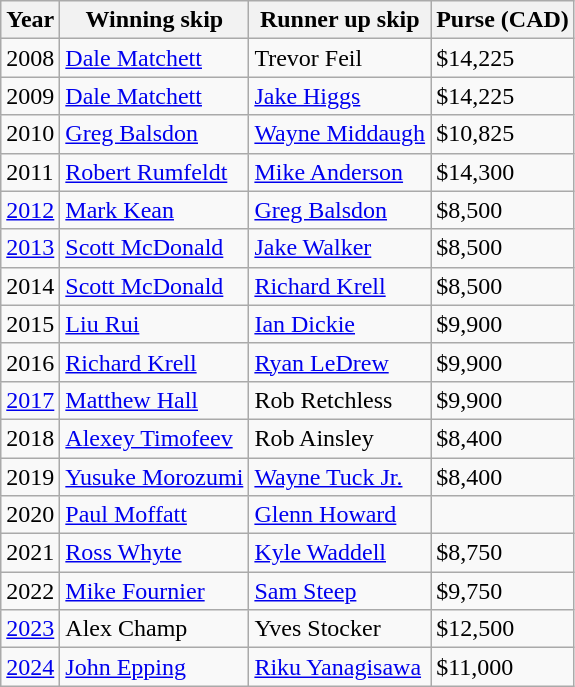<table class="wikitable">
<tr>
<th scope="col">Year</th>
<th scope="col">Winning skip</th>
<th scope="col">Runner up skip</th>
<th scope="col">Purse (CAD)</th>
</tr>
<tr>
<td>2008</td>
<td> <a href='#'>Dale Matchett</a></td>
<td> Trevor Feil</td>
<td>$14,225 </td>
</tr>
<tr>
<td>2009</td>
<td> <a href='#'>Dale Matchett</a></td>
<td> <a href='#'>Jake Higgs</a></td>
<td>$14,225 </td>
</tr>
<tr>
<td>2010</td>
<td> <a href='#'>Greg Balsdon</a></td>
<td> <a href='#'>Wayne Middaugh</a></td>
<td>$10,825</td>
</tr>
<tr>
<td>2011</td>
<td> <a href='#'>Robert Rumfeldt</a></td>
<td> <a href='#'>Mike Anderson</a></td>
<td>$14,300</td>
</tr>
<tr>
<td><a href='#'>2012</a></td>
<td> <a href='#'>Mark Kean</a></td>
<td> <a href='#'>Greg Balsdon</a></td>
<td>$8,500</td>
</tr>
<tr>
<td><a href='#'>2013</a></td>
<td> <a href='#'>Scott McDonald</a></td>
<td> <a href='#'>Jake Walker</a></td>
<td>$8,500</td>
</tr>
<tr>
<td>2014</td>
<td> <a href='#'>Scott McDonald</a></td>
<td> <a href='#'>Richard Krell</a></td>
<td>$8,500</td>
</tr>
<tr>
<td>2015</td>
<td> <a href='#'>Liu Rui</a></td>
<td> <a href='#'>Ian Dickie</a></td>
<td>$9,900</td>
</tr>
<tr>
<td>2016</td>
<td> <a href='#'>Richard Krell</a></td>
<td> <a href='#'>Ryan LeDrew</a></td>
<td>$9,900</td>
</tr>
<tr>
<td><a href='#'>2017</a></td>
<td> <a href='#'>Matthew Hall</a></td>
<td> Rob Retchless</td>
<td>$9,900</td>
</tr>
<tr>
<td>2018</td>
<td> <a href='#'>Alexey Timofeev</a></td>
<td> Rob Ainsley</td>
<td>$8,400</td>
</tr>
<tr>
<td>2019</td>
<td> <a href='#'>Yusuke Morozumi</a></td>
<td> <a href='#'>Wayne Tuck Jr.</a></td>
<td>$8,400</td>
</tr>
<tr>
<td>2020</td>
<td> <a href='#'>Paul Moffatt</a></td>
<td> <a href='#'>Glenn Howard</a></td>
<td></td>
</tr>
<tr>
<td>2021</td>
<td> <a href='#'>Ross Whyte</a></td>
<td> <a href='#'>Kyle Waddell</a></td>
<td>$8,750</td>
</tr>
<tr>
<td>2022</td>
<td> <a href='#'>Mike Fournier</a></td>
<td> <a href='#'>Sam Steep</a></td>
<td>$9,750</td>
</tr>
<tr>
<td><a href='#'>2023</a></td>
<td> Alex Champ</td>
<td> Yves Stocker</td>
<td>$12,500</td>
</tr>
<tr>
<td><a href='#'>2024</a></td>
<td> <a href='#'>John Epping</a></td>
<td> <a href='#'>Riku Yanagisawa</a></td>
<td>$11,000</td>
</tr>
</table>
